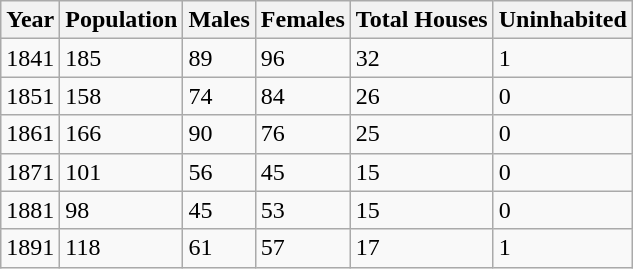<table class="wikitable">
<tr>
<th>Year</th>
<th>Population</th>
<th>Males</th>
<th>Females</th>
<th>Total Houses</th>
<th>Uninhabited</th>
</tr>
<tr>
<td>1841</td>
<td>185</td>
<td>89</td>
<td>96</td>
<td>32</td>
<td>1</td>
</tr>
<tr>
<td>1851</td>
<td>158</td>
<td>74</td>
<td>84</td>
<td>26</td>
<td>0</td>
</tr>
<tr>
<td>1861</td>
<td>166</td>
<td>90</td>
<td>76</td>
<td>25</td>
<td>0</td>
</tr>
<tr>
<td>1871</td>
<td>101</td>
<td>56</td>
<td>45</td>
<td>15</td>
<td>0</td>
</tr>
<tr>
<td>1881</td>
<td>98</td>
<td>45</td>
<td>53</td>
<td>15</td>
<td>0</td>
</tr>
<tr>
<td>1891</td>
<td>118</td>
<td>61</td>
<td>57</td>
<td>17</td>
<td>1</td>
</tr>
</table>
